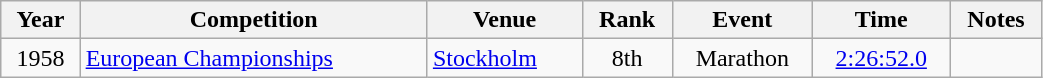<table class="wikitable" width=55% style="font-size:100%; text-align:center;">
<tr>
<th>Year</th>
<th>Competition</th>
<th>Venue</th>
<th>Rank</th>
<th>Event</th>
<th>Time</th>
<th>Notes</th>
</tr>
<tr>
<td rowspan=1>1958</td>
<td rowspan=1 align=left><a href='#'>European Championships</a></td>
<td rowspan=1 align=left> <a href='#'>Stockholm</a></td>
<td>8th</td>
<td>Marathon</td>
<td><a href='#'>2:26:52.0</a></td>
<td></td>
</tr>
</table>
